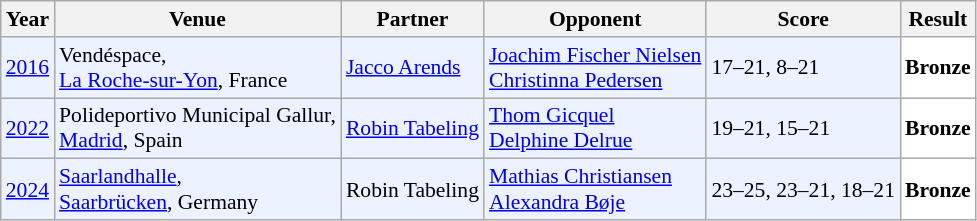<table class="sortable wikitable" style="font-size: 90%;">
<tr>
<th>Year</th>
<th>Venue</th>
<th>Partner</th>
<th>Opponent</th>
<th>Score</th>
<th>Result</th>
</tr>
<tr style="background:#ECF2FF">
<td align="center"><a href='#'>2016</a></td>
<td align="left">Vendéspace,<br><a href='#'>La Roche-sur-Yon</a>, France</td>
<td align="left"> <a href='#'>Jacco Arends</a></td>
<td align="left"> <a href='#'>Joachim Fischer Nielsen</a><br> <a href='#'>Christinna Pedersen</a></td>
<td align="left">17–21, 8–21</td>
<td style="text-align:left; background:white"> <strong>Bronze</strong></td>
</tr>
<tr style="background:#ECF2FF">
<td align="center"><a href='#'>2022</a></td>
<td align="left">Polideportivo Municipal Gallur,<br><a href='#'>Madrid</a>, Spain</td>
<td align="left"> <a href='#'>Robin Tabeling</a></td>
<td align="left"> <a href='#'>Thom Gicquel</a><br> <a href='#'>Delphine Delrue</a></td>
<td align="left">19–21, 15–21</td>
<td style="text-align:left; background:white"> <strong>Bronze</strong></td>
</tr>
<tr style="background:#ECF2FF">
<td align="center"><a href='#'>2024</a></td>
<td align="left"><a href='#'>Saarlandhalle</a>,<br><a href='#'>Saarbrücken</a>, Germany</td>
<td align="left"> Robin Tabeling</td>
<td align="left"> <a href='#'>Mathias Christiansen</a><br> <a href='#'>Alexandra Bøje</a></td>
<td align="left">23–25, 23–21, 18–21</td>
<td style="text-align:left; background:white"> <strong>Bronze</strong></td>
</tr>
</table>
